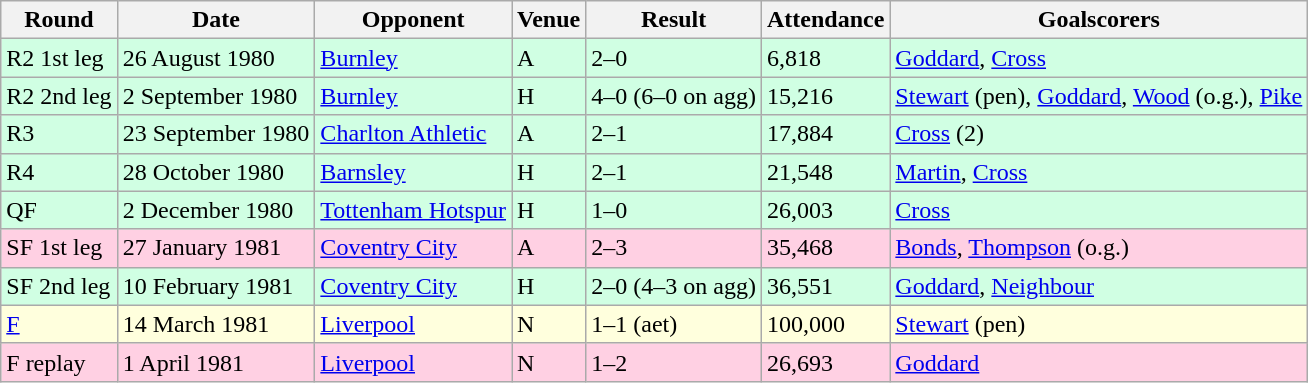<table class="wikitable">
<tr>
<th>Round</th>
<th>Date</th>
<th>Opponent</th>
<th>Venue</th>
<th>Result</th>
<th>Attendance</th>
<th>Goalscorers</th>
</tr>
<tr style="background-color: #d0ffe3;">
<td>R2 1st leg</td>
<td>26 August 1980</td>
<td><a href='#'>Burnley</a></td>
<td>A</td>
<td>2–0</td>
<td>6,818</td>
<td><a href='#'>Goddard</a>, <a href='#'>Cross</a></td>
</tr>
<tr style="background-color: #d0ffe3;">
<td>R2 2nd leg</td>
<td>2 September 1980</td>
<td><a href='#'>Burnley</a></td>
<td>H</td>
<td>4–0 (6–0 on agg)</td>
<td>15,216</td>
<td><a href='#'>Stewart</a> (pen), <a href='#'>Goddard</a>, <a href='#'>Wood</a> (o.g.), <a href='#'>Pike</a></td>
</tr>
<tr style="background-color: #d0ffe3;">
<td>R3</td>
<td>23 September 1980</td>
<td><a href='#'>Charlton Athletic</a></td>
<td>A</td>
<td>2–1</td>
<td>17,884</td>
<td><a href='#'>Cross</a> (2)</td>
</tr>
<tr style="background-color: #d0ffe3;">
<td>R4</td>
<td>28 October 1980</td>
<td><a href='#'>Barnsley</a></td>
<td>H</td>
<td>2–1</td>
<td>21,548</td>
<td><a href='#'>Martin</a>, <a href='#'>Cross</a></td>
</tr>
<tr style="background-color: #d0ffe3;">
<td>QF</td>
<td>2 December 1980</td>
<td><a href='#'>Tottenham Hotspur</a></td>
<td>H</td>
<td>1–0</td>
<td>26,003</td>
<td><a href='#'>Cross</a></td>
</tr>
<tr style="background-color: #ffd0e3;">
<td>SF 1st leg</td>
<td>27 January 1981</td>
<td><a href='#'>Coventry City</a></td>
<td>A</td>
<td>2–3</td>
<td>35,468</td>
<td><a href='#'>Bonds</a>, <a href='#'>Thompson</a> (o.g.)</td>
</tr>
<tr style="background-color: #d0ffe3;">
<td>SF 2nd leg</td>
<td>10 February 1981</td>
<td><a href='#'>Coventry City</a></td>
<td>H</td>
<td>2–0 (4–3 on agg)</td>
<td>36,551</td>
<td><a href='#'>Goddard</a>, <a href='#'>Neighbour</a></td>
</tr>
<tr style="background-color: #ffffdd;">
<td><a href='#'>F</a></td>
<td>14 March 1981</td>
<td><a href='#'>Liverpool</a></td>
<td>N</td>
<td>1–1 (aet)</td>
<td>100,000</td>
<td><a href='#'>Stewart</a> (pen)</td>
</tr>
<tr style="background-color: #ffd0e3;">
<td>F replay</td>
<td>1 April 1981</td>
<td><a href='#'>Liverpool</a></td>
<td>N</td>
<td>1–2</td>
<td>26,693</td>
<td><a href='#'>Goddard</a></td>
</tr>
</table>
